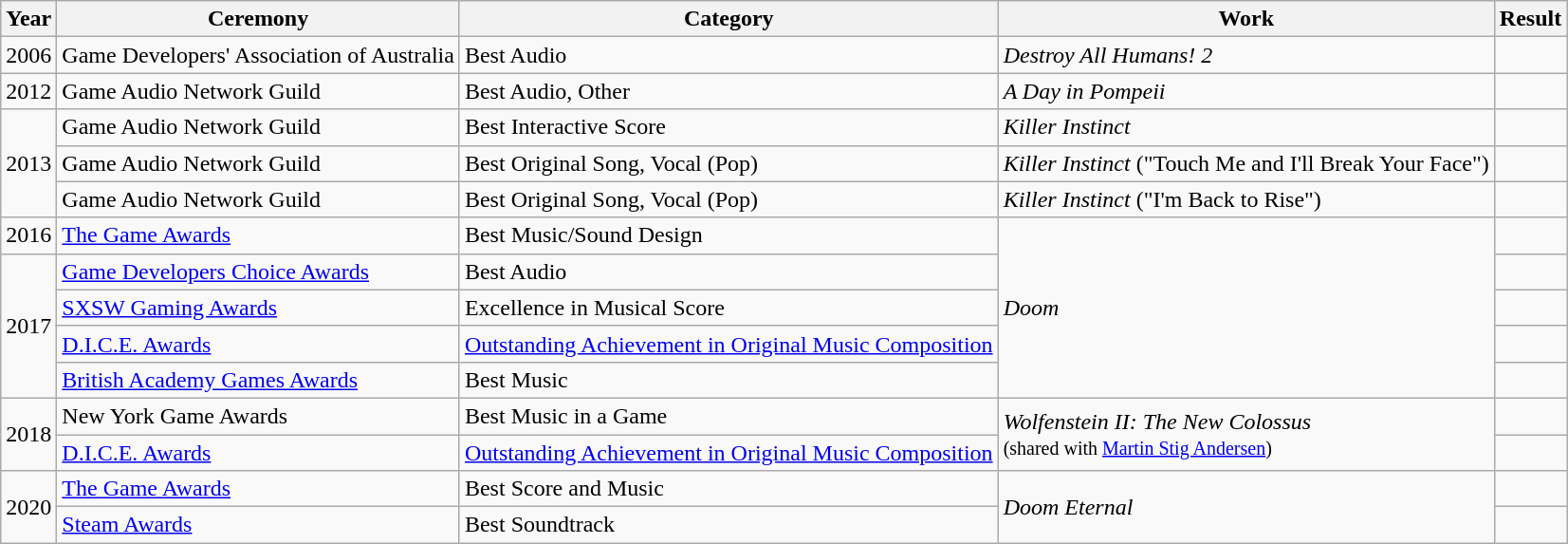<table class="wikitable sortable">
<tr>
<th>Year</th>
<th>Ceremony</th>
<th>Category</th>
<th>Work</th>
<th>Result</th>
</tr>
<tr>
<td>2006</td>
<td>Game Developers' Association of Australia</td>
<td>Best Audio</td>
<td><em>Destroy All Humans! 2</em></td>
<td></td>
</tr>
<tr>
<td>2012</td>
<td>Game Audio Network Guild</td>
<td>Best Audio, Other</td>
<td><em>A Day in Pompeii</em></td>
<td></td>
</tr>
<tr>
<td rowspan="3">2013</td>
<td>Game Audio Network Guild</td>
<td>Best Interactive Score</td>
<td><em>Killer Instinct</em></td>
<td></td>
</tr>
<tr>
<td>Game Audio Network Guild</td>
<td>Best Original Song, Vocal (Pop)</td>
<td><em>Killer Instinct</em> ("Touch Me and I'll Break Your Face")</td>
<td></td>
</tr>
<tr>
<td>Game Audio Network Guild</td>
<td>Best Original Song, Vocal (Pop)</td>
<td><em>Killer Instinct</em> ("I'm Back to Rise")</td>
<td></td>
</tr>
<tr>
<td>2016</td>
<td><a href='#'>The Game Awards</a></td>
<td>Best Music/Sound Design</td>
<td rowspan="5"><em>Doom</em></td>
<td></td>
</tr>
<tr>
<td rowspan="4">2017</td>
<td><a href='#'>Game Developers Choice Awards</a></td>
<td>Best Audio</td>
<td></td>
</tr>
<tr>
<td><a href='#'>SXSW Gaming Awards</a></td>
<td>Excellence in Musical Score</td>
<td></td>
</tr>
<tr>
<td><a href='#'>D.I.C.E. Awards</a></td>
<td><a href='#'>Outstanding Achievement in Original Music Composition</a></td>
<td></td>
</tr>
<tr>
<td><a href='#'>British Academy Games Awards</a></td>
<td>Best Music</td>
<td></td>
</tr>
<tr>
<td rowspan="2">2018</td>
<td>New York Game Awards</td>
<td>Best Music in a Game</td>
<td rowspan="2"><em>Wolfenstein II: The New Colossus</em><br><small>(shared with <a href='#'>Martin Stig Andersen</a>)</small></td>
<td></td>
</tr>
<tr>
<td><a href='#'>D.I.C.E. Awards</a></td>
<td><a href='#'>Outstanding Achievement in Original Music Composition</a></td>
<td></td>
</tr>
<tr>
<td rowspan="2">2020</td>
<td><a href='#'>The Game Awards</a></td>
<td>Best Score and Music</td>
<td rowspan="2"><em>Doom Eternal</em></td>
<td></td>
</tr>
<tr>
<td><a href='#'>Steam Awards</a></td>
<td>Best Soundtrack</td>
<td></td>
</tr>
</table>
